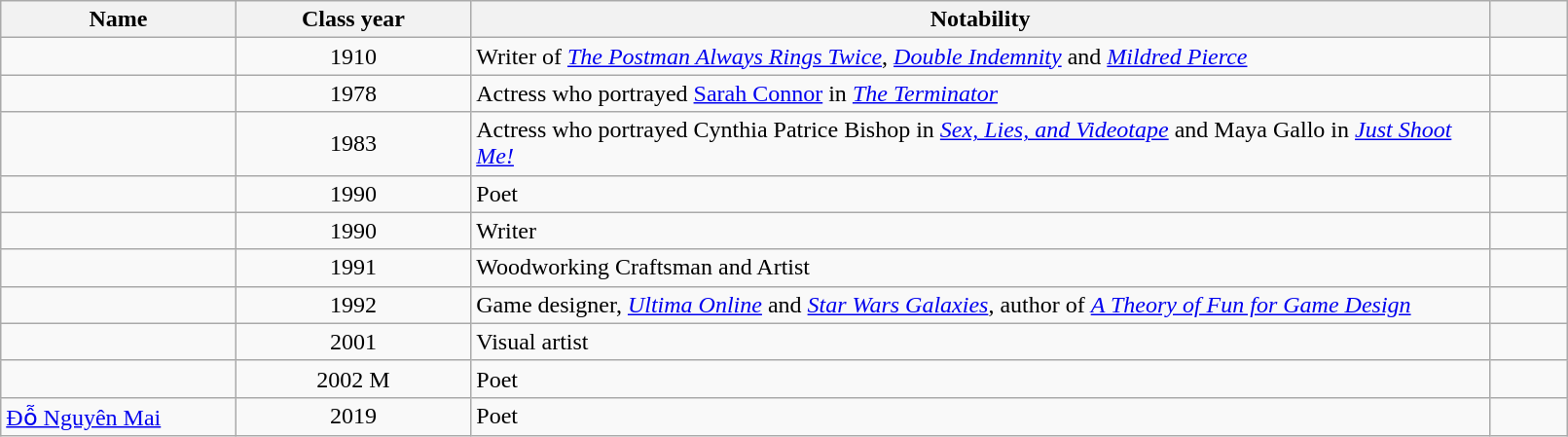<table class="wikitable sortable" style="width:85%">
<tr>
<th style="width:15%;" scope="col">Name</th>
<th style="width:15%;" scope="col">Class year</th>
<th style="width:*;" class="unsortable" scope="col">Notability</th>
<th style="width:5%;" class="unsortable" scope="col"></th>
</tr>
<tr>
<td></td>
<td style="text-align:center;">1910</td>
<td>Writer of <em><a href='#'>The Postman Always Rings Twice</a></em>, <em><a href='#'>Double Indemnity</a></em> and <em><a href='#'>Mildred Pierce</a></em></td>
<td style="text-align:center;"></td>
</tr>
<tr>
<td></td>
<td style="text-align:center;">1978</td>
<td>Actress who portrayed <a href='#'>Sarah Connor</a> in <em><a href='#'>The Terminator</a></em></td>
<td style="text-align:center;"></td>
</tr>
<tr>
<td></td>
<td style="text-align:center;">1983</td>
<td>Actress who portrayed Cynthia Patrice Bishop in <em><a href='#'>Sex, Lies, and Videotape</a></em> and Maya Gallo in <em><a href='#'>Just Shoot Me!</a></em></td>
<td style="text-align:center;"></td>
</tr>
<tr>
<td></td>
<td style="text-align:center;">1990</td>
<td>Poet</td>
<td style="text-align:center;"></td>
</tr>
<tr>
<td></td>
<td style="text-align:center;">1990</td>
<td>Writer</td>
<td style="text-align:center;"></td>
</tr>
<tr>
<td></td>
<td style="text-align:center;">1991</td>
<td>Woodworking Craftsman and Artist</td>
<td style="text-align:center;"></td>
</tr>
<tr>
<td></td>
<td style="text-align:center;">1992</td>
<td>Game designer, <em><a href='#'>Ultima Online</a></em> and <em><a href='#'>Star Wars Galaxies</a></em>, author of <em><a href='#'>A Theory of Fun for Game Design</a></em></td>
<td style="text-align:center;"></td>
</tr>
<tr>
<td></td>
<td style="text-align:center;">2001</td>
<td>Visual artist</td>
<td style="text-align:center;"></td>
</tr>
<tr>
<td></td>
<td style="text-align:center;">2002 M</td>
<td>Poet</td>
<td style="text-align:center;"></td>
</tr>
<tr>
<td><a href='#'>Đỗ Nguyên Mai</a></td>
<td style="text-align:center;">2019</td>
<td>Poet</td>
<td style="text-align:center;"></td>
</tr>
</table>
